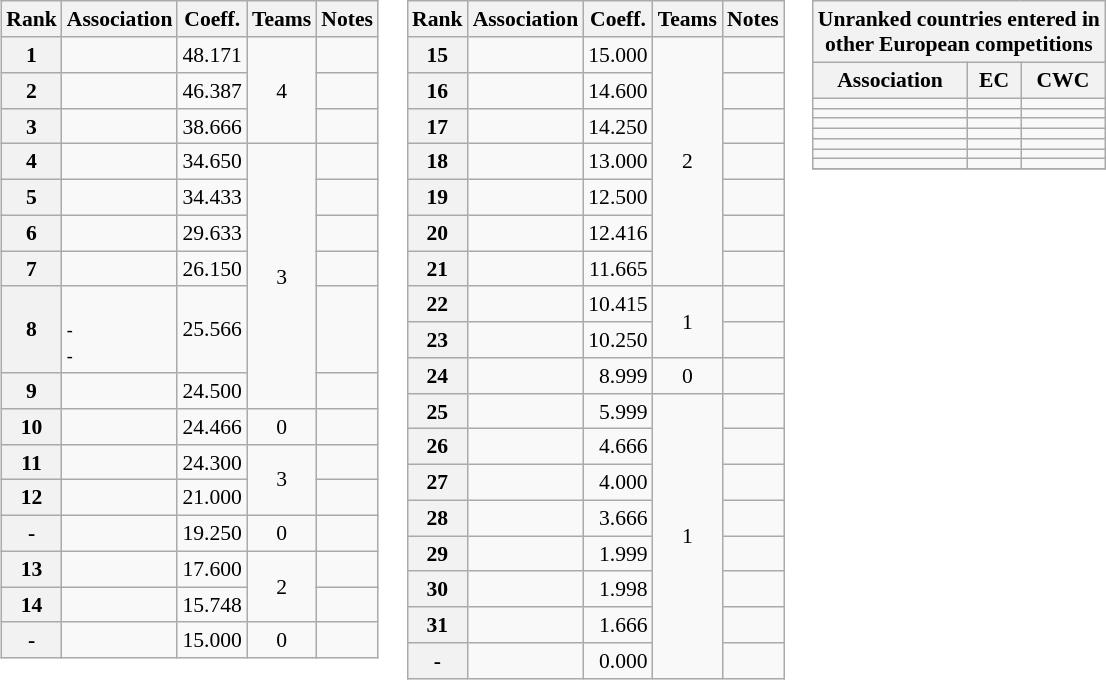<table>
<tr valign=top style="font-size:90%">
<td><br><table class="wikitable">
<tr>
<th>Rank</th>
<th>Association</th>
<th>Coeff.</th>
<th>Teams</th>
<th>Notes</th>
</tr>
<tr>
<th>1</th>
<td></td>
<td>48.171</td>
<td align=center rowspan=3>4</td>
<td></td>
</tr>
<tr>
<th>2</th>
<td></td>
<td align=right>46.387</td>
<td></td>
</tr>
<tr>
<th>3</th>
<td></td>
<td align=right>38.666</td>
<td></td>
</tr>
<tr>
<th>4</th>
<td></td>
<td align=right>34.650</td>
<td align=center rowspan=6>3</td>
<td></td>
</tr>
<tr>
<th>5</th>
<td></td>
<td align=right>34.433</td>
<td></td>
</tr>
<tr>
<th>6</th>
<td></td>
<td align=right>29.633</td>
<td></td>
</tr>
<tr>
<th>7</th>
<td></td>
<td align=right>26.150</td>
<td></td>
</tr>
<tr>
<th>8</th>
<td><br><small>- <br>- </small></td>
<td align=right>25.566</td>
<td></td>
</tr>
<tr>
<th>9</th>
<td></td>
<td align=right>24.500</td>
<td></td>
</tr>
<tr>
<th>10</th>
<td></td>
<td align=right>24.466</td>
<td align=center>0</td>
<td></td>
</tr>
<tr>
<th>11</th>
<td></td>
<td align=right>24.300</td>
<td align=center rowspan=2>3</td>
<td></td>
</tr>
<tr>
<th>12</th>
<td></td>
<td align=right>21.000</td>
<td></td>
</tr>
<tr>
<th>-</th>
<td></td>
<td align=right>19.250</td>
<td align=center>0</td>
<td></td>
</tr>
<tr>
<th>13</th>
<td></td>
<td align=right>17.600</td>
<td rowspan="2" align="center">2</td>
<td></td>
</tr>
<tr>
<th>14</th>
<td></td>
<td align=right>15.748</td>
<td></td>
</tr>
<tr>
<th>-</th>
<td></td>
<td>15.000</td>
<td align=center>0</td>
<td></td>
</tr>
</table>
</td>
<td><br><table class="wikitable">
<tr>
<th>Rank</th>
<th>Association</th>
<th>Coeff.</th>
<th>Teams</th>
<th>Notes</th>
</tr>
<tr>
<th>15</th>
<td></td>
<td align="right">15.000</td>
<td align=center rowspan=7>2</td>
<td></td>
</tr>
<tr>
<th>16</th>
<td></td>
<td align=right>14.600</td>
<td></td>
</tr>
<tr>
<th>17</th>
<td></td>
<td align=right>14.250</td>
<td></td>
</tr>
<tr>
<th>18</th>
<td></td>
<td align=right>13.000</td>
<td></td>
</tr>
<tr>
<th>19</th>
<td></td>
<td align=right>12.500</td>
<td></td>
</tr>
<tr>
<th>20</th>
<td></td>
<td align=right>12.416</td>
<td></td>
</tr>
<tr>
<th>21</th>
<td></td>
<td align=right>11.665</td>
<td></td>
</tr>
<tr>
<th>22</th>
<td></td>
<td align=right>10.415</td>
<td align=center rowspan=2>1</td>
<td></td>
</tr>
<tr>
<th>23</th>
<td></td>
<td align=right>10.250</td>
<td></td>
</tr>
<tr>
<th>24</th>
<td></td>
<td align=right>8.999</td>
<td align=center>0</td>
<td></td>
</tr>
<tr>
<th>25</th>
<td></td>
<td align=right>5.999</td>
<td align=center rowspan=9>1</td>
<td></td>
</tr>
<tr>
<th>26</th>
<td></td>
<td align=right>4.666</td>
<td></td>
</tr>
<tr>
<th>27</th>
<td></td>
<td align=right>4.000</td>
<td></td>
</tr>
<tr>
<th>28</th>
<td></td>
<td align=right>3.666</td>
<td></td>
</tr>
<tr>
<th>29</th>
<td></td>
<td align=right>1.999</td>
<td></td>
</tr>
<tr>
<th>30</th>
<td></td>
<td align=right>1.998</td>
<td></td>
</tr>
<tr>
<th>31</th>
<td></td>
<td align=right>1.666</td>
<td></td>
</tr>
<tr>
<th>-</th>
<td></td>
<td align=right>0.000</td>
<td></td>
</tr>
</table>
</td>
<td><br><table class="wikitable">
<tr>
<th colspan=5>Unranked countries entered in<br>other European competitions</th>
</tr>
<tr>
<th>Association</th>
<th>EC</th>
<th>CWC</th>
</tr>
<tr>
<td></td>
<td></td>
<td></td>
</tr>
<tr>
<td></td>
<td></td>
<td></td>
</tr>
<tr>
<td></td>
<td></td>
<td></td>
</tr>
<tr>
<td></td>
<td></td>
<td></td>
</tr>
<tr>
<td></td>
<td></td>
<td></td>
</tr>
<tr>
<td></td>
<td></td>
<td></td>
</tr>
<tr>
<td></td>
<td></td>
<td></td>
</tr>
<tr>
</tr>
</table>
</td>
</tr>
</table>
